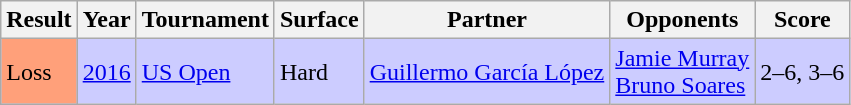<table class="wikitable">
<tr>
<th>Result</th>
<th>Year</th>
<th>Tournament</th>
<th>Surface</th>
<th>Partner</th>
<th>Opponents</th>
<th class="unsortable">Score</th>
</tr>
<tr style="background:#ccccff;">
<td bgcolor=FFA07A>Loss</td>
<td><a href='#'>2016</a></td>
<td><a href='#'>US Open</a></td>
<td>Hard</td>
<td> <a href='#'>Guillermo García López</a></td>
<td> <a href='#'>Jamie Murray</a><br> <a href='#'>Bruno Soares</a></td>
<td>2–6, 3–6</td>
</tr>
</table>
